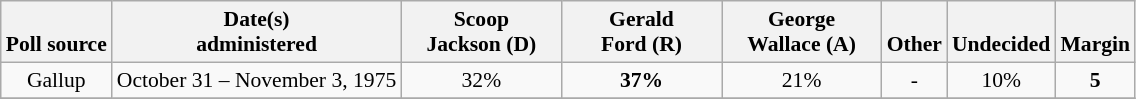<table class="wikitable sortable" style="text-align:center;font-size:90%;line-height:17px">
<tr valign= bottom>
<th>Poll source</th>
<th>Date(s)<br>administered</th>
<th class="unsortable" style="width:100px;">Scoop<br>Jackson (D)</th>
<th class="unsortable" style="width:100px;">Gerald<br>Ford (R)</th>
<th class="unsortable" style="width:100px;">George<br>Wallace (A)</th>
<th class="unsortable">Other</th>
<th class="unsortable">Undecided</th>
<th>Margin</th>
</tr>
<tr>
<td align="center">Gallup</td>
<td>October 31 – November 3, 1975</td>
<td align="center">32%</td>
<td><strong>37%</strong></td>
<td align="center">21%</td>
<td align="center">-</td>
<td align="center">10%</td>
<td><strong>5</strong></td>
</tr>
<tr>
</tr>
</table>
